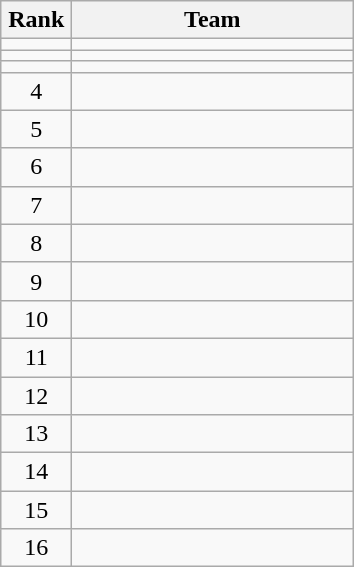<table class="wikitable" style="text-align:center;">
<tr>
<th width=40>Rank</th>
<th width=180>Team</th>
</tr>
<tr>
<td></td>
<td style="text-align:left;"></td>
</tr>
<tr>
<td></td>
<td style="text-align:left;"></td>
</tr>
<tr>
<td></td>
<td style="text-align:left;"></td>
</tr>
<tr>
<td>4</td>
<td style="text-align:left;"></td>
</tr>
<tr>
<td>5</td>
<td style="text-align:left;"></td>
</tr>
<tr>
<td>6</td>
<td style="text-align:left;"></td>
</tr>
<tr>
<td>7</td>
<td style="text-align:left;"></td>
</tr>
<tr>
<td>8</td>
<td style="text-align:left;"></td>
</tr>
<tr>
<td>9</td>
<td style="text-align:left;"></td>
</tr>
<tr>
<td>10</td>
<td style="text-align:left;"></td>
</tr>
<tr>
<td>11</td>
<td style="text-align:left;"></td>
</tr>
<tr>
<td>12</td>
<td style="text-align:left;"></td>
</tr>
<tr>
<td>13</td>
<td style="text-align:left;"></td>
</tr>
<tr>
<td>14</td>
<td style="text-align:left;"></td>
</tr>
<tr>
<td>15</td>
<td style="text-align:left;"></td>
</tr>
<tr>
<td>16</td>
<td style="text-align:left;"></td>
</tr>
</table>
